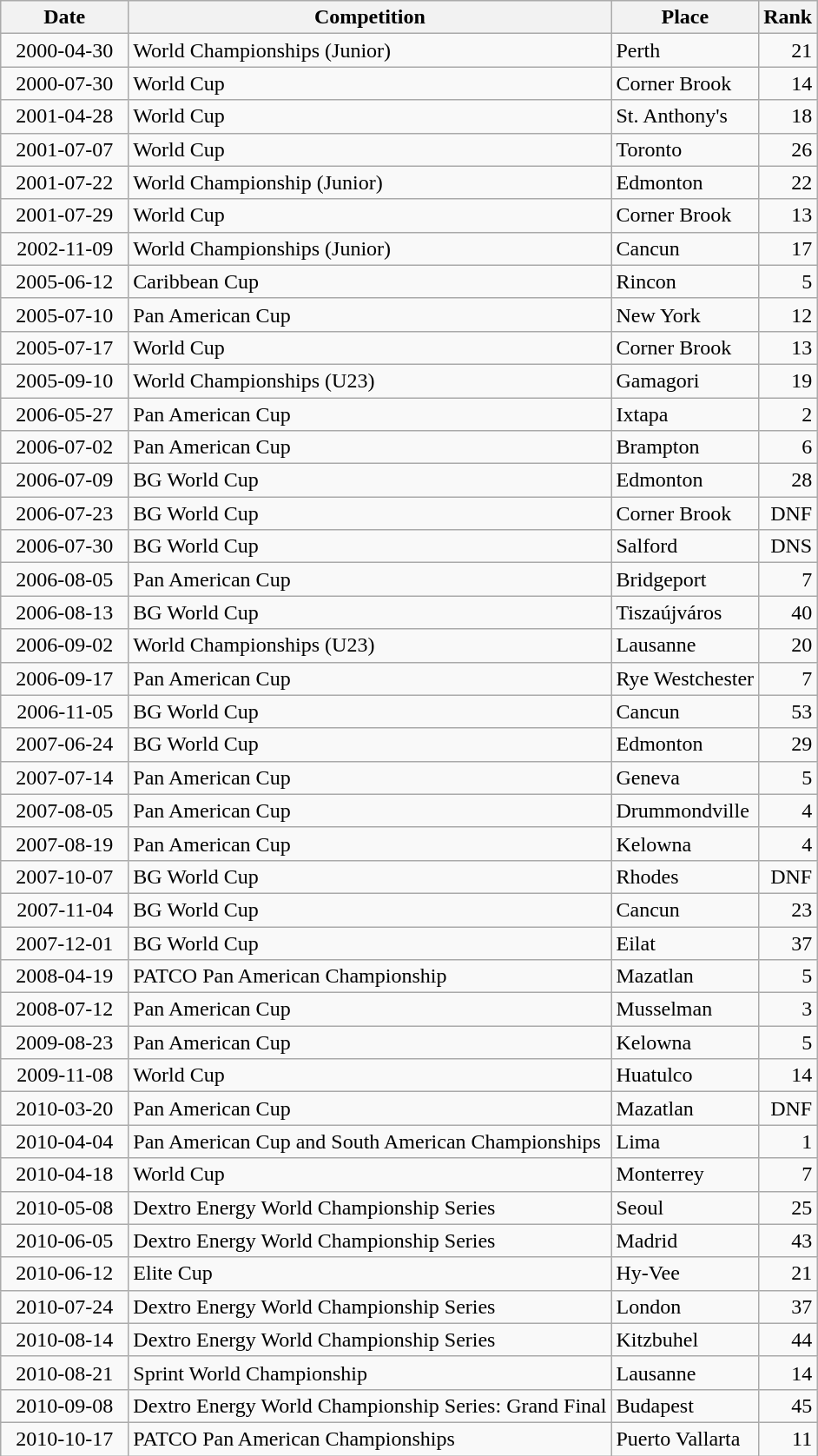<table class="wikitable sortable">
<tr>
<th>Date</th>
<th>Competition</th>
<th>Place</th>
<th>Rank</th>
</tr>
<tr>
<td style="text-align:right">  2000-04-30  </td>
<td>World Championships (Junior)</td>
<td>Perth</td>
<td style="text-align:right">21</td>
</tr>
<tr>
<td style="text-align:right">  2000-07-30  </td>
<td>World Cup</td>
<td>Corner Brook</td>
<td style="text-align:right">14</td>
</tr>
<tr>
<td style="text-align:right">  2001-04-28  </td>
<td>World Cup</td>
<td>St. Anthony's</td>
<td style="text-align:right">18</td>
</tr>
<tr>
<td style="text-align:right">  2001-07-07  </td>
<td>World Cup</td>
<td>Toronto</td>
<td style="text-align:right">26</td>
</tr>
<tr>
<td style="text-align:right">  2001-07-22  </td>
<td>World Championship (Junior)</td>
<td>Edmonton</td>
<td style="text-align:right">22</td>
</tr>
<tr>
<td style="text-align:right">  2001-07-29  </td>
<td>World Cup</td>
<td>Corner Brook</td>
<td style="text-align:right">13</td>
</tr>
<tr>
<td style="text-align:right">  2002-11-09  </td>
<td>World Championships (Junior)</td>
<td>Cancun</td>
<td style="text-align:right">17</td>
</tr>
<tr>
<td style="text-align:right">  2005-06-12  </td>
<td>Caribbean Cup</td>
<td>Rincon</td>
<td style="text-align:right">5</td>
</tr>
<tr>
<td style="text-align:right">  2005-07-10  </td>
<td>Pan American Cup</td>
<td>New York</td>
<td style="text-align:right">12</td>
</tr>
<tr>
<td style="text-align:right">  2005-07-17  </td>
<td>World Cup</td>
<td>Corner Brook</td>
<td style="text-align:right">13</td>
</tr>
<tr>
<td style="text-align:right">  2005-09-10  </td>
<td>World Championships (U23)</td>
<td>Gamagori</td>
<td style="text-align:right">19</td>
</tr>
<tr>
<td style="text-align:right">  2006-05-27  </td>
<td>Pan American Cup</td>
<td>Ixtapa</td>
<td style="text-align:right">2</td>
</tr>
<tr>
<td style="text-align:right">  2006-07-02  </td>
<td>Pan American Cup</td>
<td>Brampton</td>
<td style="text-align:right">6</td>
</tr>
<tr>
<td style="text-align:right">  2006-07-09  </td>
<td>BG World Cup</td>
<td>Edmonton</td>
<td style="text-align:right">28</td>
</tr>
<tr>
<td style="text-align:right">  2006-07-23  </td>
<td>BG World Cup</td>
<td>Corner Brook</td>
<td style="text-align:right">DNF</td>
</tr>
<tr>
<td style="text-align:right">  2006-07-30  </td>
<td>BG World Cup</td>
<td>Salford</td>
<td style="text-align:right">DNS</td>
</tr>
<tr>
<td style="text-align:right">  2006-08-05  </td>
<td>Pan American Cup</td>
<td>Bridgeport</td>
<td style="text-align:right">7</td>
</tr>
<tr>
<td style="text-align:right">  2006-08-13  </td>
<td>BG World Cup</td>
<td>Tiszaújváros</td>
<td style="text-align:right">40</td>
</tr>
<tr>
<td style="text-align:right">  2006-09-02  </td>
<td>World Championships (U23)</td>
<td>Lausanne</td>
<td style="text-align:right">20</td>
</tr>
<tr>
<td style="text-align:right">  2006-09-17  </td>
<td>Pan American Cup</td>
<td>Rye Westchester</td>
<td style="text-align:right">7</td>
</tr>
<tr>
<td style="text-align:right">  2006-11-05  </td>
<td>BG World Cup</td>
<td>Cancun</td>
<td style="text-align:right">53</td>
</tr>
<tr>
<td style="text-align:right">  2007-06-24  </td>
<td>BG World Cup</td>
<td>Edmonton</td>
<td style="text-align:right">29</td>
</tr>
<tr>
<td style="text-align:right">  2007-07-14  </td>
<td>Pan American Cup</td>
<td>Geneva</td>
<td style="text-align:right">5</td>
</tr>
<tr>
<td style="text-align:right">  2007-08-05  </td>
<td>Pan American Cup</td>
<td>Drummondville</td>
<td style="text-align:right">4</td>
</tr>
<tr>
<td style="text-align:right">  2007-08-19  </td>
<td>Pan American Cup</td>
<td>Kelowna</td>
<td style="text-align:right">4</td>
</tr>
<tr>
<td style="text-align:right">  2007-10-07  </td>
<td>BG World Cup</td>
<td>Rhodes</td>
<td style="text-align:right">DNF</td>
</tr>
<tr>
<td style="text-align:right">  2007-11-04  </td>
<td>BG World Cup</td>
<td>Cancun</td>
<td style="text-align:right">23</td>
</tr>
<tr>
<td style="text-align:right">  2007-12-01  </td>
<td>BG World Cup</td>
<td>Eilat</td>
<td style="text-align:right">37</td>
</tr>
<tr>
<td style="text-align:right">  2008-04-19  </td>
<td>PATCO Pan American Championship</td>
<td>Mazatlan</td>
<td style="text-align:right">5</td>
</tr>
<tr>
<td style="text-align:right">  2008-07-12  </td>
<td>Pan American Cup</td>
<td>Musselman</td>
<td style="text-align:right">3</td>
</tr>
<tr>
<td style="text-align:right">  2009-08-23  </td>
<td>Pan American Cup</td>
<td>Kelowna</td>
<td style="text-align:right">5</td>
</tr>
<tr>
<td style="text-align:right">  2009-11-08  </td>
<td>World Cup</td>
<td>Huatulco</td>
<td style="text-align:right">14</td>
</tr>
<tr>
<td style="text-align:right">  2010-03-20  </td>
<td>Pan American Cup</td>
<td>Mazatlan</td>
<td style="text-align:right">DNF</td>
</tr>
<tr>
<td style="text-align:right">  2010-04-04  </td>
<td>Pan American Cup and South American Championships</td>
<td>Lima</td>
<td style="text-align:right">1</td>
</tr>
<tr>
<td style="text-align:right">  2010-04-18  </td>
<td>World Cup</td>
<td>Monterrey</td>
<td style="text-align:right">7</td>
</tr>
<tr>
<td style="text-align:right">  2010-05-08  </td>
<td>Dextro Energy World Championship Series</td>
<td>Seoul</td>
<td style="text-align:right">25</td>
</tr>
<tr>
<td style="text-align:right">  2010-06-05  </td>
<td>Dextro Energy World Championship Series</td>
<td>Madrid</td>
<td style="text-align:right">43</td>
</tr>
<tr>
<td style="text-align:right">  2010-06-12  </td>
<td>Elite Cup</td>
<td>Hy-Vee</td>
<td style="text-align:right">21</td>
</tr>
<tr>
<td style="text-align:right">  2010-07-24  </td>
<td>Dextro Energy World Championship Series</td>
<td>London</td>
<td style="text-align:right">37</td>
</tr>
<tr>
<td style="text-align:right">  2010-08-14  </td>
<td>Dextro Energy World Championship Series</td>
<td>Kitzbuhel</td>
<td style="text-align:right">44</td>
</tr>
<tr>
<td style="text-align:right">  2010-08-21  </td>
<td>Sprint World Championship</td>
<td>Lausanne</td>
<td style="text-align:right">14</td>
</tr>
<tr>
<td style="text-align:right">  2010-09-08  </td>
<td>Dextro Energy World Championship Series: Grand Final</td>
<td>Budapest</td>
<td style="text-align:right">45</td>
</tr>
<tr>
<td style="text-align:right">  2010-10-17  </td>
<td>PATCO Pan American Championships</td>
<td>Puerto Vallarta</td>
<td style="text-align:right">11</td>
</tr>
</table>
